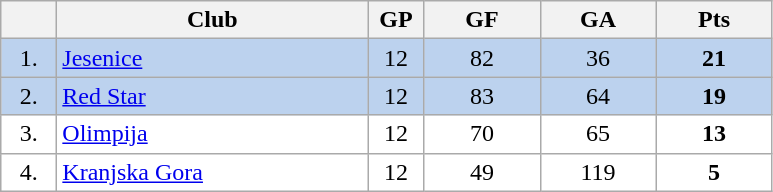<table class="wikitable">
<tr>
<th width="30"></th>
<th width="200">Club</th>
<th width="30">GP</th>
<th width="70">GF</th>
<th width="70">GA</th>
<th width="70">Pts</th>
</tr>
<tr bgcolor="#BCD2EE" align="center">
<td>1.</td>
<td align="left"><a href='#'>Jesenice</a></td>
<td>12</td>
<td>82</td>
<td>36</td>
<td><strong>21</strong></td>
</tr>
<tr bgcolor="#BCD2EE" align="center">
<td>2.</td>
<td align="left"><a href='#'>Red Star</a></td>
<td>12</td>
<td>83</td>
<td>64</td>
<td><strong>19</strong></td>
</tr>
<tr bgcolor="#FFFFFF" align="center">
<td>3.</td>
<td align="left"><a href='#'>Olimpija</a></td>
<td>12</td>
<td>70</td>
<td>65</td>
<td><strong>13</strong></td>
</tr>
<tr bgcolor="#FFFFFF" align="center">
<td>4.</td>
<td align="left"><a href='#'>Kranjska Gora</a></td>
<td>12</td>
<td>49</td>
<td>119</td>
<td><strong>5</strong></td>
</tr>
</table>
